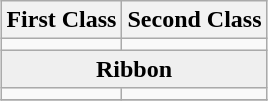<table class="wikitable" style="margin:1em auto;text-align:center;">
<tr>
<th>First Class</th>
<th>Second Class</th>
</tr>
<tr>
<td></td>
<td></td>
</tr>
<tr>
<th colspan="2" style="background:#efefef;">Ribbon</th>
</tr>
<tr>
<td></td>
<td></td>
</tr>
<tr>
</tr>
</table>
